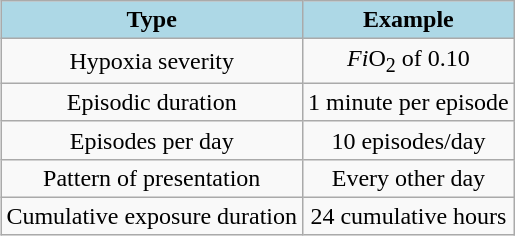<table class="wikitable"  style="float:right; text-align: center;">
<tr>
<th style="text-align:center;background-color:lightblue;">Type</th>
<th style="text-align:center;background-color:lightblue;">Example</th>
</tr>
<tr>
<td>Hypoxia severity</td>
<td><em>Fi</em>O<sub>2</sub> of 0.10</td>
</tr>
<tr>
<td>Episodic duration</td>
<td>1 minute per episode</td>
</tr>
<tr>
<td>Episodes per day</td>
<td>10 episodes/day</td>
</tr>
<tr>
<td>Pattern of presentation</td>
<td>Every other day</td>
</tr>
<tr>
<td>Cumulative exposure duration</td>
<td>24 cumulative hours</td>
</tr>
</table>
